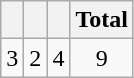<table class="wikitable">
<tr>
<th></th>
<th></th>
<th></th>
<th>Total</th>
</tr>
<tr style="text-align:center;">
<td>3</td>
<td>2</td>
<td>4</td>
<td>9</td>
</tr>
</table>
